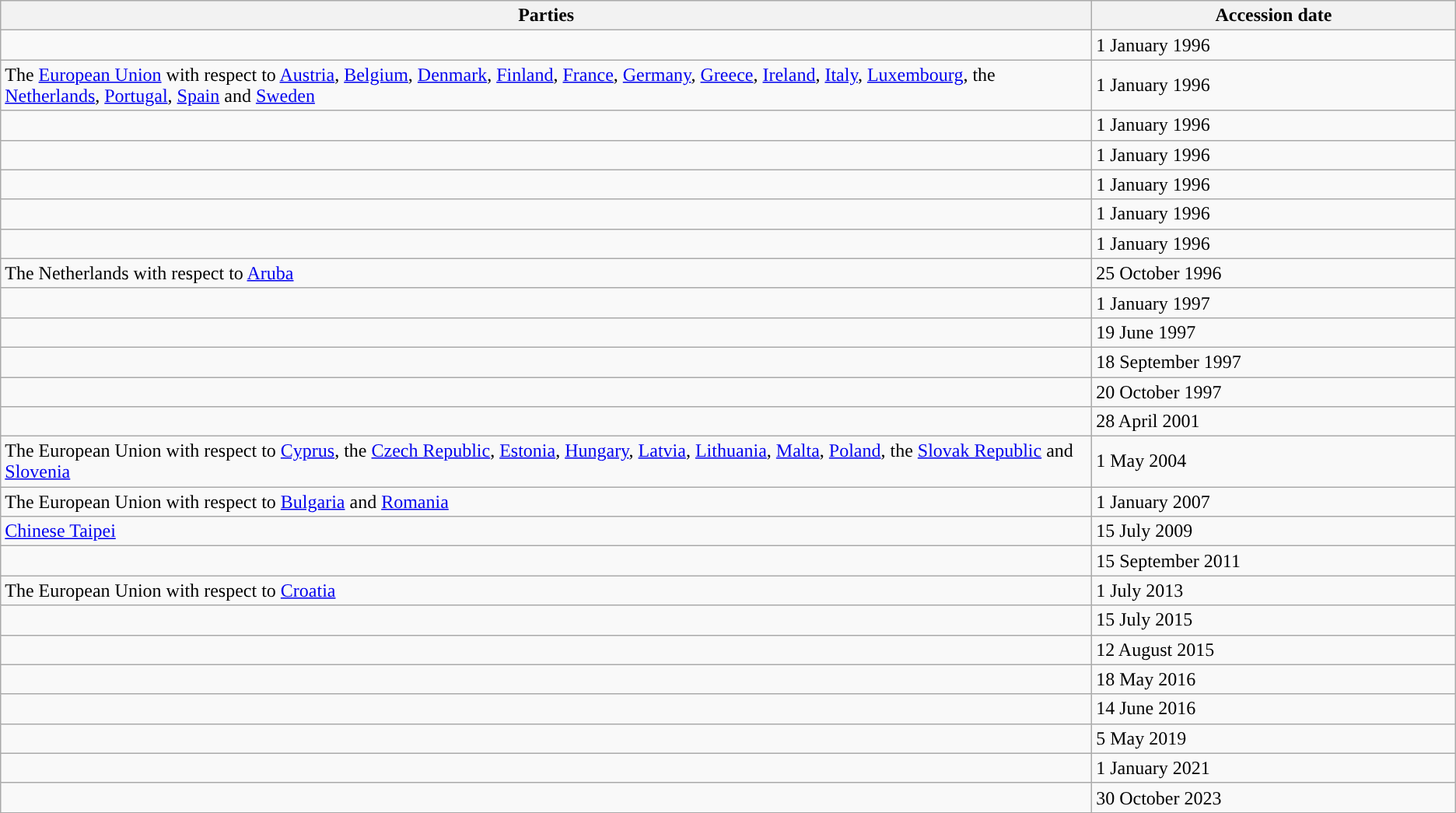<table class="wikitable">
<tr>
<th style="width: 75%;">Parties</th>
<th>Accession date</th>
</tr>
<tr>
<td></td>
<td>1 January 1996</td>
</tr>
<tr>
<td> The <a href='#'>European Union</a> with respect to <a href='#'>Austria</a>, <a href='#'>Belgium</a>, <a href='#'>Denmark</a>, <a href='#'>Finland</a>, <a href='#'>France</a>, <a href='#'>Germany</a>, <a href='#'>Greece</a>, <a href='#'>Ireland</a>, <a href='#'>Italy</a>, <a href='#'>Luxembourg</a>, the <a href='#'>Netherlands</a>, <a href='#'>Portugal</a>, <a href='#'>Spain</a> and <a href='#'>Sweden</a></td>
<td>1 January 1996</td>
</tr>
<tr>
<td></td>
<td>1 January 1996</td>
</tr>
<tr>
<td></td>
<td>1 January 1996</td>
</tr>
<tr>
<td></td>
<td>1 January 1996</td>
</tr>
<tr>
<td></td>
<td>1 January 1996</td>
</tr>
<tr>
<td></td>
<td>1 January 1996</td>
</tr>
<tr>
<td> The Netherlands with respect to <a href='#'>Aruba</a></td>
<td>25 October 1996</td>
</tr>
<tr>
<td></td>
<td>1 January 1997</td>
</tr>
<tr>
<td></td>
<td>19 June 1997</td>
</tr>
<tr>
<td></td>
<td>18 September 1997</td>
</tr>
<tr>
<td></td>
<td>20 October 1997</td>
</tr>
<tr>
<td></td>
<td>28 April 2001</td>
</tr>
<tr>
<td> The European Union with respect to <a href='#'>Cyprus</a>, the <a href='#'>Czech Republic</a>, <a href='#'>Estonia</a>, <a href='#'>Hungary</a>, <a href='#'>Latvia</a>, <a href='#'>Lithuania</a>, <a href='#'>Malta</a>, <a href='#'>Poland</a>, the <a href='#'>Slovak Republic</a> and <a href='#'>Slovenia</a></td>
<td>1 May 2004</td>
</tr>
<tr>
<td> The European Union with respect to <a href='#'>Bulgaria</a> and <a href='#'>Romania</a></td>
<td>1 January 2007</td>
</tr>
<tr>
<td> <a href='#'>Chinese Taipei</a></td>
<td>15 July 2009</td>
</tr>
<tr>
<td></td>
<td>15 September 2011</td>
</tr>
<tr>
<td> The European Union with respect to <a href='#'>Croatia</a></td>
<td>1 July 2013</td>
</tr>
<tr>
<td></td>
<td>15 July 2015</td>
</tr>
<tr>
<td></td>
<td>12 August 2015</td>
</tr>
<tr>
<td></td>
<td>18 May 2016</td>
</tr>
<tr>
<td></td>
<td>14 June 2016</td>
</tr>
<tr>
<td></td>
<td>5 May 2019</td>
</tr>
<tr>
<td></td>
<td>1 January 2021</td>
</tr>
<tr>
<td></td>
<td>30 October 2023 </td>
</tr>
</table>
